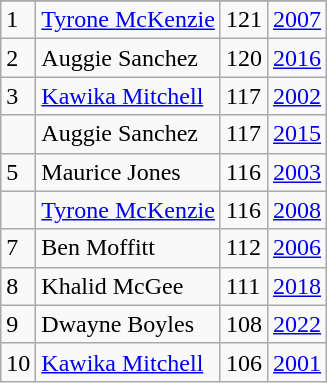<table class="wikitable">
<tr>
</tr>
<tr>
<td>1</td>
<td><a href='#'>Tyrone McKenzie</a></td>
<td>121</td>
<td><a href='#'>2007</a></td>
</tr>
<tr>
<td>2</td>
<td>Auggie Sanchez</td>
<td>120</td>
<td><a href='#'>2016</a></td>
</tr>
<tr>
<td>3</td>
<td><a href='#'>Kawika Mitchell</a></td>
<td>117</td>
<td><a href='#'>2002</a></td>
</tr>
<tr>
<td></td>
<td>Auggie Sanchez</td>
<td>117</td>
<td><a href='#'>2015</a></td>
</tr>
<tr>
<td>5</td>
<td>Maurice Jones</td>
<td>116</td>
<td><a href='#'>2003</a></td>
</tr>
<tr>
<td></td>
<td><a href='#'>Tyrone McKenzie</a></td>
<td>116</td>
<td><a href='#'>2008</a></td>
</tr>
<tr>
<td>7</td>
<td>Ben Moffitt</td>
<td>112</td>
<td><a href='#'>2006</a></td>
</tr>
<tr>
<td>8</td>
<td>Khalid McGee</td>
<td>111</td>
<td><a href='#'>2018</a></td>
</tr>
<tr>
<td>9</td>
<td>Dwayne Boyles</td>
<td>108</td>
<td><a href='#'>2022</a></td>
</tr>
<tr>
<td>10</td>
<td><a href='#'>Kawika Mitchell</a></td>
<td>106</td>
<td><a href='#'>2001</a></td>
</tr>
</table>
